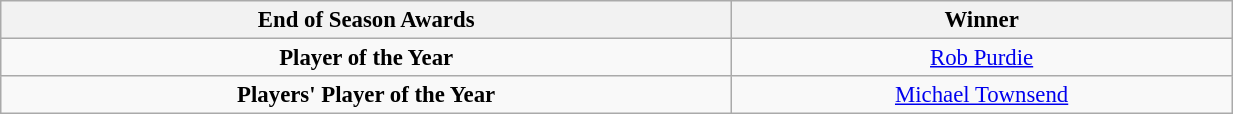<table class="wikitable" style="text-align:center; font-size:95%;width:65%; text-align:left">
<tr>
<th><strong>End of Season Awards</strong></th>
<th><strong>Winner</strong></th>
</tr>
<tr --->
<td align="center"><strong>Player of the Year</strong></td>
<td align="center"><a href='#'>Rob Purdie</a></td>
</tr>
<tr --->
<td align="center"><strong>Players' Player of the Year</strong></td>
<td align="center"><a href='#'>Michael Townsend</a></td>
</tr>
</table>
